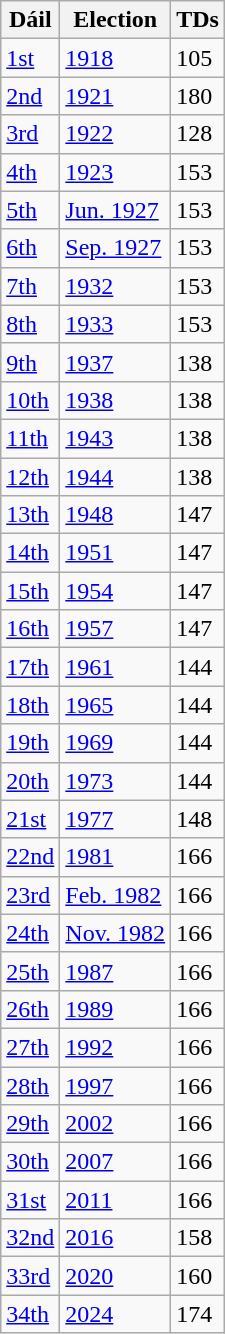<table class="wikitable floatright collapsible collapsed">
<tr>
<th>Dáil</th>
<th>Election</th>
<th>TDs</th>
</tr>
<tr>
<td><a href='#'>1st</a></td>
<td><a href='#'>1918</a></td>
<td>105</td>
</tr>
<tr>
<td><a href='#'>2nd</a></td>
<td><a href='#'>1921</a></td>
<td>180</td>
</tr>
<tr>
<td><a href='#'>3rd</a></td>
<td><a href='#'>1922</a></td>
<td>128</td>
</tr>
<tr>
<td><a href='#'>4th</a></td>
<td><a href='#'>1923</a></td>
<td>153</td>
</tr>
<tr>
<td><a href='#'>5th</a></td>
<td><a href='#'>Jun. 1927</a></td>
<td>153</td>
</tr>
<tr>
<td><a href='#'>6th</a></td>
<td><a href='#'>Sep. 1927</a></td>
<td>153</td>
</tr>
<tr>
<td><a href='#'>7th</a></td>
<td><a href='#'>1932</a></td>
<td>153</td>
</tr>
<tr>
<td><a href='#'>8th</a></td>
<td><a href='#'>1933</a></td>
<td>153</td>
</tr>
<tr>
<td><a href='#'>9th</a></td>
<td><a href='#'>1937</a></td>
<td>138</td>
</tr>
<tr>
<td><a href='#'>10th</a></td>
<td><a href='#'>1938</a></td>
<td>138</td>
</tr>
<tr>
<td><a href='#'>11th</a></td>
<td><a href='#'>1943</a></td>
<td>138</td>
</tr>
<tr>
<td><a href='#'>12th</a></td>
<td><a href='#'>1944</a></td>
<td>138</td>
</tr>
<tr>
<td><a href='#'>13th</a></td>
<td><a href='#'>1948</a></td>
<td>147</td>
</tr>
<tr>
<td><a href='#'>14th</a></td>
<td><a href='#'>1951</a></td>
<td>147</td>
</tr>
<tr>
<td><a href='#'>15th</a></td>
<td><a href='#'>1954</a></td>
<td>147</td>
</tr>
<tr>
<td><a href='#'>16th</a></td>
<td><a href='#'>1957</a></td>
<td>147</td>
</tr>
<tr>
<td><a href='#'>17th</a></td>
<td><a href='#'>1961</a></td>
<td>144</td>
</tr>
<tr>
<td><a href='#'>18th</a></td>
<td><a href='#'>1965</a></td>
<td>144</td>
</tr>
<tr>
<td><a href='#'>19th</a></td>
<td><a href='#'>1969</a></td>
<td>144</td>
</tr>
<tr>
<td><a href='#'>20th</a></td>
<td><a href='#'>1973</a></td>
<td>144</td>
</tr>
<tr>
<td><a href='#'>21st</a></td>
<td><a href='#'>1977</a></td>
<td>148</td>
</tr>
<tr>
<td><a href='#'>22nd</a></td>
<td><a href='#'>1981</a></td>
<td>166</td>
</tr>
<tr>
<td><a href='#'>23rd</a></td>
<td><a href='#'>Feb. 1982</a></td>
<td>166</td>
</tr>
<tr>
<td><a href='#'>24th</a></td>
<td><a href='#'>Nov. 1982</a></td>
<td>166</td>
</tr>
<tr>
<td><a href='#'>25th</a></td>
<td><a href='#'>1987</a></td>
<td>166</td>
</tr>
<tr>
<td><a href='#'>26th</a></td>
<td><a href='#'>1989</a></td>
<td>166</td>
</tr>
<tr>
<td><a href='#'>27th</a></td>
<td><a href='#'>1992</a></td>
<td>166</td>
</tr>
<tr>
<td><a href='#'>28th</a></td>
<td><a href='#'>1997</a></td>
<td>166</td>
</tr>
<tr>
<td><a href='#'>29th</a></td>
<td><a href='#'>2002</a></td>
<td>166</td>
</tr>
<tr>
<td><a href='#'>30th</a></td>
<td><a href='#'>2007</a></td>
<td>166</td>
</tr>
<tr>
<td><a href='#'>31st</a></td>
<td><a href='#'>2011</a></td>
<td>166</td>
</tr>
<tr>
<td><a href='#'>32nd</a></td>
<td><a href='#'>2016</a></td>
<td>158</td>
</tr>
<tr>
<td><a href='#'>33rd</a></td>
<td><a href='#'>2020</a></td>
<td>160</td>
</tr>
<tr>
<td><a href='#'>34th</a></td>
<td><a href='#'>2024</a></td>
<td>174</td>
</tr>
</table>
